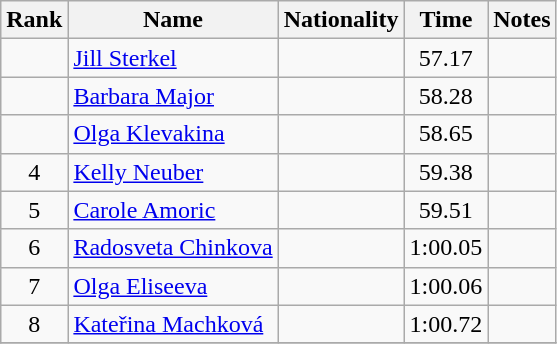<table class="wikitable sortable" style="text-align:center">
<tr>
<th>Rank</th>
<th>Name</th>
<th>Nationality</th>
<th>Time</th>
<th>Notes</th>
</tr>
<tr>
<td></td>
<td align="left"><a href='#'>Jill Sterkel</a></td>
<td align="left"></td>
<td>57.17</td>
<td></td>
</tr>
<tr>
<td></td>
<td align="left"><a href='#'>Barbara Major</a></td>
<td align="left"></td>
<td>58.28</td>
<td></td>
</tr>
<tr>
<td></td>
<td align="left"><a href='#'>Olga Klevakina</a></td>
<td align="left"></td>
<td>58.65</td>
<td></td>
</tr>
<tr>
<td>4</td>
<td align="left"><a href='#'>Kelly Neuber</a></td>
<td align="left"></td>
<td>59.38</td>
<td></td>
</tr>
<tr>
<td>5</td>
<td align="left"><a href='#'>Carole Amoric</a></td>
<td align="left"></td>
<td>59.51</td>
<td></td>
</tr>
<tr>
<td>6</td>
<td align="left"><a href='#'>Radosveta Chinkova</a></td>
<td align="left"></td>
<td>1:00.05</td>
<td></td>
</tr>
<tr>
<td>7</td>
<td align="left"><a href='#'>Olga Eliseeva</a></td>
<td align="left"></td>
<td>1:00.06</td>
<td></td>
</tr>
<tr>
<td>8</td>
<td align="left"><a href='#'>Kateřina Machková</a></td>
<td align="left"></td>
<td>1:00.72</td>
<td></td>
</tr>
<tr>
</tr>
</table>
